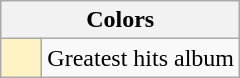<table class="wikitable" style="text-align:center">
<tr>
<th colspan="2">Colors</th>
</tr>
<tr>
<td style="background:#FFF3C4; width:20px"></td>
<td>Greatest hits album</td>
</tr>
</table>
